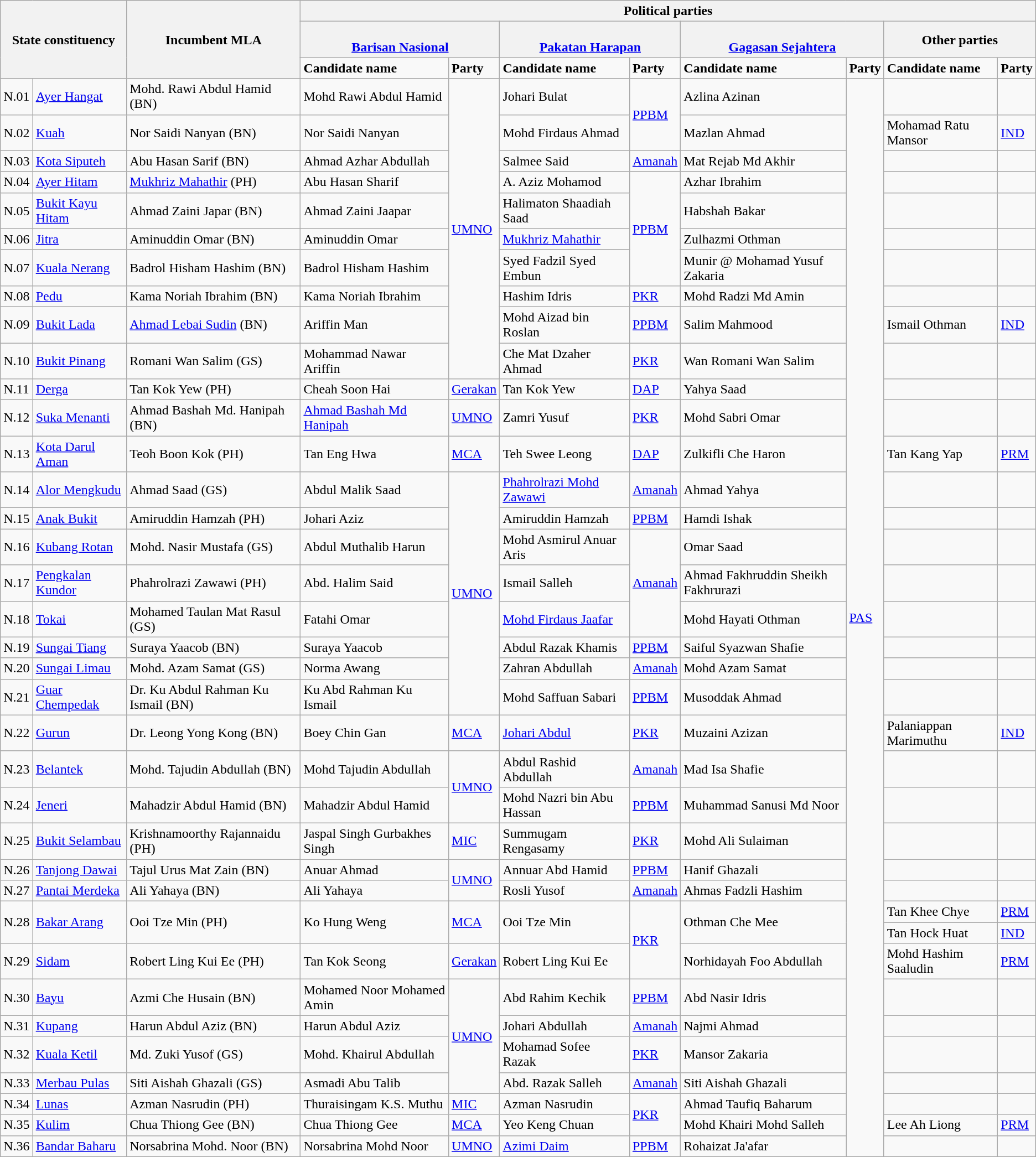<table class="wikitable mw-collapsible mw-collapsed">
<tr>
<th colspan="2" rowspan="3">State constituency</th>
<th rowspan="3">Incumbent MLA</th>
<th colspan="8">Political parties</th>
</tr>
<tr>
<th colspan="2"><br><a href='#'>Barisan Nasional</a></th>
<th colspan="2"><br><a href='#'>Pakatan Harapan</a></th>
<th colspan="2"><br><a href='#'>Gagasan Sejahtera</a></th>
<th colspan="2">Other parties</th>
</tr>
<tr>
<td><strong>Candidate name</strong></td>
<td><strong>Party</strong></td>
<td><strong>Candidate name</strong></td>
<td><strong>Party</strong></td>
<td><strong>Candidate name</strong></td>
<td><strong>Party</strong></td>
<td><strong>Candidate name</strong></td>
<td><strong>Party</strong></td>
</tr>
<tr>
<td>N.01</td>
<td><a href='#'>Ayer Hangat</a></td>
<td>Mohd. Rawi Abdul Hamid (BN)</td>
<td>Mohd Rawi Abdul Hamid</td>
<td rowspan="10"><a href='#'>UMNO</a></td>
<td>Johari Bulat</td>
<td rowspan="2"><a href='#'>PPBM</a></td>
<td>Azlina Azinan</td>
<td rowspan="37"><a href='#'>PAS</a></td>
<td></td>
<td></td>
</tr>
<tr>
<td>N.02</td>
<td><a href='#'>Kuah</a></td>
<td>Nor Saidi Nanyan (BN)</td>
<td>Nor Saidi Nanyan</td>
<td>Mohd Firdaus Ahmad</td>
<td>Mazlan Ahmad</td>
<td>Mohamad Ratu Mansor</td>
<td><a href='#'>IND</a></td>
</tr>
<tr>
<td>N.03</td>
<td><a href='#'>Kota Siputeh</a></td>
<td>Abu Hasan Sarif (BN)</td>
<td>Ahmad Azhar Abdullah</td>
<td>Salmee Said</td>
<td><a href='#'>Amanah</a></td>
<td>Mat Rejab  Md Akhir</td>
<td></td>
<td></td>
</tr>
<tr>
<td>N.04</td>
<td><a href='#'>Ayer Hitam</a></td>
<td><a href='#'>Mukhriz Mahathir</a> (PH)</td>
<td>Abu Hasan Sharif</td>
<td>A. Aziz Mohamod</td>
<td rowspan="4"><a href='#'>PPBM</a></td>
<td>Azhar Ibrahim</td>
<td></td>
<td></td>
</tr>
<tr>
<td>N.05</td>
<td><a href='#'>Bukit Kayu Hitam</a></td>
<td>Ahmad Zaini Japar (BN)</td>
<td>Ahmad Zaini Jaapar</td>
<td>Halimaton Shaadiah Saad</td>
<td>Habshah Bakar</td>
<td></td>
<td></td>
</tr>
<tr>
<td>N.06</td>
<td><a href='#'>Jitra</a></td>
<td>Aminuddin Omar (BN)</td>
<td>Aminuddin Omar</td>
<td><a href='#'>Mukhriz Mahathir</a></td>
<td>Zulhazmi Othman</td>
<td></td>
<td></td>
</tr>
<tr>
<td>N.07</td>
<td><a href='#'>Kuala Nerang</a></td>
<td>Badrol Hisham Hashim (BN)</td>
<td>Badrol Hisham Hashim</td>
<td>Syed Fadzil Syed Embun</td>
<td>Munir @ Mohamad Yusuf Zakaria</td>
<td></td>
<td></td>
</tr>
<tr>
<td>N.08</td>
<td><a href='#'>Pedu</a></td>
<td>Kama Noriah Ibrahim (BN)</td>
<td>Kama Noriah Ibrahim</td>
<td>Hashim Idris</td>
<td><a href='#'>PKR</a></td>
<td>Mohd Radzi Md Amin</td>
<td></td>
<td></td>
</tr>
<tr>
<td>N.09</td>
<td><a href='#'>Bukit Lada</a></td>
<td><a href='#'>Ahmad Lebai Sudin</a> (BN)</td>
<td>Ariffin Man</td>
<td>Mohd Aizad bin Roslan</td>
<td><a href='#'>PPBM</a></td>
<td>Salim Mahmood</td>
<td>Ismail Othman</td>
<td><a href='#'>IND</a></td>
</tr>
<tr>
<td>N.10</td>
<td><a href='#'>Bukit Pinang</a></td>
<td>Romani Wan Salim (GS)</td>
<td>Mohammad Nawar Ariffin</td>
<td>Che Mat Dzaher Ahmad</td>
<td><a href='#'>PKR</a></td>
<td>Wan Romani Wan Salim</td>
<td></td>
<td></td>
</tr>
<tr>
<td>N.11</td>
<td><a href='#'>Derga</a></td>
<td>Tan Kok Yew (PH)</td>
<td>Cheah Soon Hai</td>
<td><a href='#'>Gerakan</a></td>
<td>Tan Kok Yew</td>
<td><a href='#'>DAP</a></td>
<td>Yahya Saad</td>
<td></td>
<td></td>
</tr>
<tr>
<td>N.12</td>
<td><a href='#'>Suka Menanti</a></td>
<td>Ahmad Bashah Md. Hanipah (BN)</td>
<td><a href='#'>Ahmad Bashah Md Hanipah</a></td>
<td><a href='#'>UMNO</a></td>
<td>Zamri Yusuf</td>
<td><a href='#'>PKR</a></td>
<td>Mohd Sabri Omar</td>
<td></td>
<td></td>
</tr>
<tr>
<td>N.13</td>
<td><a href='#'>Kota Darul Aman</a></td>
<td>Teoh Boon Kok (PH)</td>
<td>Tan Eng Hwa</td>
<td><a href='#'>MCA</a></td>
<td>Teh Swee Leong</td>
<td><a href='#'>DAP</a></td>
<td>Zulkifli Che Haron</td>
<td>Tan Kang Yap</td>
<td><a href='#'>PRM</a></td>
</tr>
<tr>
<td>N.14</td>
<td><a href='#'>Alor Mengkudu</a></td>
<td>Ahmad Saad (GS)</td>
<td>Abdul Malik Saad</td>
<td rowspan="8"><a href='#'>UMNO</a></td>
<td><a href='#'>Phahrolrazi Mohd Zawawi</a></td>
<td><a href='#'>Amanah</a></td>
<td>Ahmad Yahya</td>
<td></td>
<td></td>
</tr>
<tr>
<td>N.15</td>
<td><a href='#'>Anak Bukit</a></td>
<td>Amiruddin Hamzah (PH)</td>
<td>Johari Aziz</td>
<td>Amiruddin Hamzah</td>
<td><a href='#'>PPBM</a></td>
<td>Hamdi Ishak</td>
<td></td>
<td></td>
</tr>
<tr>
<td>N.16</td>
<td><a href='#'>Kubang Rotan</a></td>
<td>Mohd. Nasir Mustafa (GS)</td>
<td>Abdul Muthalib Harun</td>
<td>Mohd Asmirul Anuar Aris</td>
<td rowspan="3"><a href='#'>Amanah</a></td>
<td>Omar Saad</td>
<td></td>
<td></td>
</tr>
<tr>
<td>N.17</td>
<td><a href='#'>Pengkalan Kundor</a></td>
<td>Phahrolrazi Zawawi (PH)</td>
<td>Abd. Halim Said</td>
<td>Ismail Salleh</td>
<td>Ahmad Fakhruddin Sheikh Fakhrurazi</td>
<td></td>
<td></td>
</tr>
<tr>
<td>N.18</td>
<td><a href='#'>Tokai</a></td>
<td>Mohamed Taulan Mat Rasul (GS)</td>
<td>Fatahi Omar</td>
<td><a href='#'>Mohd Firdaus Jaafar</a></td>
<td>Mohd Hayati Othman</td>
<td></td>
<td></td>
</tr>
<tr>
<td>N.19</td>
<td><a href='#'>Sungai Tiang</a></td>
<td>Suraya Yaacob (BN)</td>
<td>Suraya Yaacob</td>
<td>Abdul Razak Khamis</td>
<td><a href='#'>PPBM</a></td>
<td>Saiful Syazwan Shafie</td>
<td></td>
<td></td>
</tr>
<tr>
<td>N.20</td>
<td><a href='#'>Sungai Limau</a></td>
<td>Mohd. Azam Samat (GS)</td>
<td>Norma Awang</td>
<td>Zahran Abdullah</td>
<td><a href='#'>Amanah</a></td>
<td>Mohd Azam Samat</td>
<td></td>
<td></td>
</tr>
<tr>
<td>N.21</td>
<td><a href='#'>Guar Chempedak</a></td>
<td>Dr. Ku Abdul Rahman Ku Ismail (BN)</td>
<td>Ku Abd Rahman Ku Ismail</td>
<td>Mohd Saffuan Sabari</td>
<td><a href='#'>PPBM</a></td>
<td>Musoddak Ahmad</td>
<td></td>
<td></td>
</tr>
<tr>
<td>N.22</td>
<td><a href='#'>Gurun</a></td>
<td>Dr. Leong Yong Kong (BN)</td>
<td>Boey Chin Gan</td>
<td><a href='#'>MCA</a></td>
<td><a href='#'>Johari Abdul</a></td>
<td><a href='#'>PKR</a></td>
<td>Muzaini Azizan</td>
<td>Palaniappan Marimuthu</td>
<td><a href='#'>IND</a></td>
</tr>
<tr>
<td>N.23</td>
<td><a href='#'>Belantek</a></td>
<td>Mohd. Tajudin Abdullah (BN)</td>
<td>Mohd Tajudin Abdullah</td>
<td rowspan="2"><a href='#'>UMNO</a></td>
<td>Abdul Rashid Abdullah</td>
<td><a href='#'>Amanah</a></td>
<td>Mad Isa Shafie</td>
<td></td>
<td></td>
</tr>
<tr>
<td>N.24</td>
<td><a href='#'>Jeneri</a></td>
<td>Mahadzir Abdul Hamid (BN)</td>
<td>Mahadzir Abdul Hamid</td>
<td>Mohd Nazri bin Abu Hassan</td>
<td><a href='#'>PPBM</a></td>
<td>Muhammad Sanusi Md Noor</td>
<td></td>
<td></td>
</tr>
<tr>
<td>N.25</td>
<td><a href='#'>Bukit Selambau</a></td>
<td>Krishnamoorthy Rajannaidu (PH)</td>
<td>Jaspal Singh Gurbakhes Singh</td>
<td><a href='#'>MIC</a></td>
<td>Summugam Rengasamy</td>
<td><a href='#'>PKR</a></td>
<td>Mohd Ali Sulaiman</td>
<td></td>
<td></td>
</tr>
<tr>
<td>N.26</td>
<td><a href='#'>Tanjong Dawai</a></td>
<td>Tajul Urus Mat Zain (BN)</td>
<td>Anuar Ahmad</td>
<td rowspan="2"><a href='#'>UMNO</a></td>
<td>Annuar Abd Hamid</td>
<td><a href='#'>PPBM</a></td>
<td>Hanif Ghazali</td>
<td></td>
<td></td>
</tr>
<tr>
<td>N.27</td>
<td><a href='#'>Pantai Merdeka</a></td>
<td>Ali Yahaya (BN)</td>
<td>Ali Yahaya</td>
<td>Rosli Yusof</td>
<td><a href='#'>Amanah</a></td>
<td>Ahmas Fadzli Hashim</td>
<td></td>
<td></td>
</tr>
<tr>
<td rowspan="2">N.28</td>
<td rowspan="2"><a href='#'>Bakar Arang</a></td>
<td rowspan="2">Ooi Tze Min (PH)</td>
<td rowspan="2">Ko Hung Weng</td>
<td rowspan="2"><a href='#'>MCA</a></td>
<td rowspan="2">Ooi Tze Min</td>
<td rowspan="3"><a href='#'>PKR</a></td>
<td rowspan="2">Othman Che Mee</td>
<td>Tan Khee Chye</td>
<td><a href='#'>PRM</a></td>
</tr>
<tr>
<td>Tan Hock Huat</td>
<td><a href='#'>IND</a></td>
</tr>
<tr>
<td>N.29</td>
<td><a href='#'>Sidam</a></td>
<td>Robert Ling Kui Ee (PH)</td>
<td>Tan Kok Seong</td>
<td><a href='#'>Gerakan</a></td>
<td>Robert Ling Kui Ee</td>
<td>Norhidayah Foo Abdullah</td>
<td>Mohd Hashim Saaludin</td>
<td><a href='#'>PRM</a></td>
</tr>
<tr>
<td>N.30</td>
<td><a href='#'>Bayu</a></td>
<td>Azmi Che Husain (BN)</td>
<td>Mohamed Noor Mohamed Amin</td>
<td rowspan="4"><a href='#'>UMNO</a></td>
<td>Abd Rahim Kechik</td>
<td><a href='#'>PPBM</a></td>
<td>Abd Nasir Idris</td>
<td></td>
<td></td>
</tr>
<tr>
<td>N.31</td>
<td><a href='#'>Kupang</a></td>
<td>Harun Abdul Aziz (BN)</td>
<td>Harun Abdul Aziz</td>
<td>Johari Abdullah</td>
<td><a href='#'>Amanah</a></td>
<td>Najmi Ahmad</td>
<td></td>
<td></td>
</tr>
<tr>
<td>N.32</td>
<td><a href='#'>Kuala Ketil</a></td>
<td>Md. Zuki Yusof (GS)</td>
<td>Mohd. Khairul Abdullah</td>
<td>Mohamad Sofee Razak</td>
<td><a href='#'>PKR</a></td>
<td>Mansor Zakaria</td>
<td></td>
<td></td>
</tr>
<tr>
<td>N.33</td>
<td><a href='#'>Merbau Pulas</a></td>
<td>Siti Aishah Ghazali (GS)</td>
<td>Asmadi Abu Talib</td>
<td>Abd. Razak Salleh</td>
<td><a href='#'>Amanah</a></td>
<td>Siti Aishah Ghazali</td>
<td></td>
<td></td>
</tr>
<tr>
<td>N.34</td>
<td><a href='#'>Lunas</a></td>
<td>Azman Nasrudin (PH)</td>
<td>Thuraisingam K.S. Muthu</td>
<td><a href='#'>MIC</a></td>
<td>Azman Nasrudin</td>
<td rowspan="2"><a href='#'>PKR</a></td>
<td>Ahmad Taufiq Baharum</td>
<td></td>
<td></td>
</tr>
<tr>
<td>N.35</td>
<td><a href='#'>Kulim</a></td>
<td>Chua Thiong Gee (BN)</td>
<td>Chua Thiong Gee</td>
<td><a href='#'>MCA</a></td>
<td>Yeo Keng Chuan</td>
<td>Mohd Khairi Mohd Salleh</td>
<td>Lee Ah Liong</td>
<td><a href='#'>PRM</a></td>
</tr>
<tr>
<td>N.36</td>
<td><a href='#'>Bandar Baharu</a></td>
<td>Norsabrina Mohd. Noor (BN)</td>
<td>Norsabrina Mohd Noor</td>
<td><a href='#'>UMNO</a></td>
<td><a href='#'>Azimi Daim</a></td>
<td><a href='#'>PPBM</a></td>
<td>Rohaizat Ja'afar</td>
<td></td>
<td></td>
</tr>
</table>
